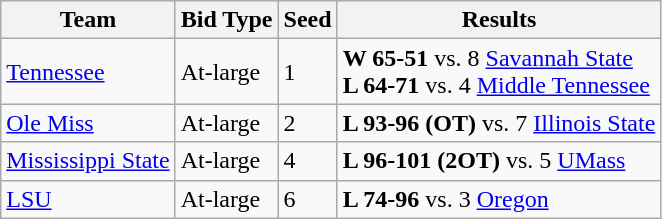<table class="wikitable">
<tr>
<th align="center">Team</th>
<th align="center">Bid Type</th>
<th align="center">Seed</th>
<th align="center">Results</th>
</tr>
<tr>
<td><a href='#'>Tennessee</a></td>
<td>At-large</td>
<td>1</td>
<td><strong>W 65-51</strong> vs. 8 <a href='#'>Savannah State</a><br><strong>L 64-71</strong> vs. 4 <a href='#'>Middle Tennessee</a></td>
</tr>
<tr>
<td><a href='#'>Ole Miss</a></td>
<td>At-large</td>
<td>2</td>
<td><strong>L 93-96 (OT)</strong> vs. 7 <a href='#'>Illinois State</a><br></td>
</tr>
<tr>
<td><a href='#'>Mississippi State</a></td>
<td>At-large</td>
<td>4</td>
<td><strong>L 96-101 (2OT)</strong> vs. 5 <a href='#'>UMass</a><br></td>
</tr>
<tr>
<td><a href='#'>LSU</a></td>
<td>At-large</td>
<td>6</td>
<td><strong>L 74-96</strong> vs. 3 <a href='#'>Oregon</a><br></td>
</tr>
</table>
